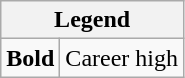<table class="wikitable mw-collapsible mw-collapsed">
<tr>
<th colspan="2">Legend</th>
</tr>
<tr>
<td><strong>Bold</strong></td>
<td>Career high</td>
</tr>
</table>
